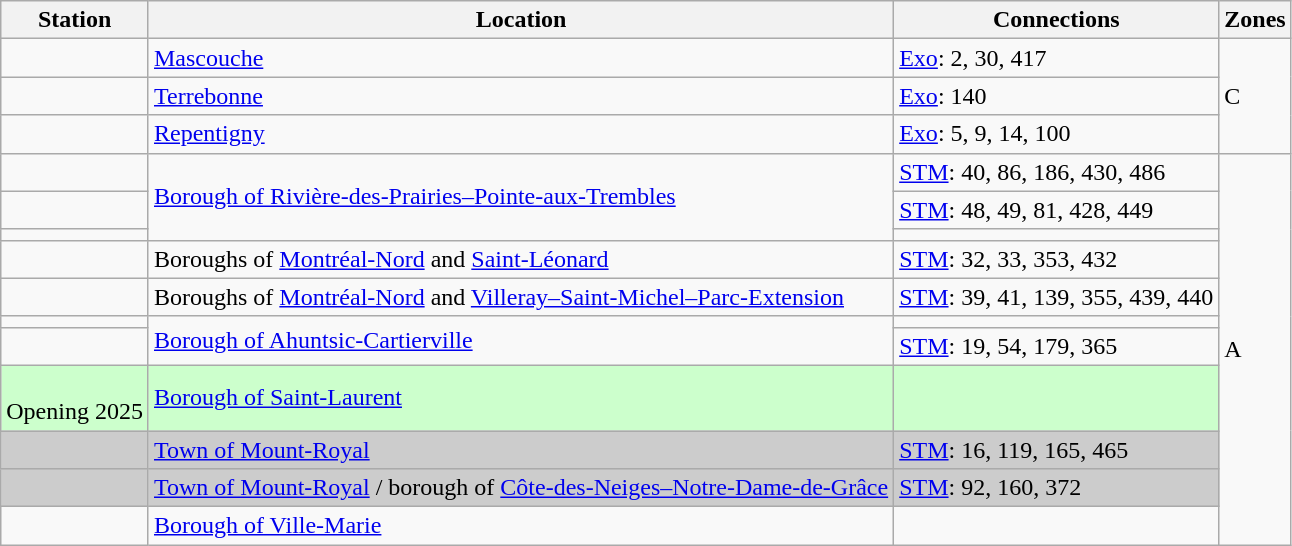<table class=wikitable>
<tr>
<th>Station</th>
<th>Location</th>
<th>Connections</th>
<th>Zones</th>
</tr>
<tr>
<td></td>
<td><a href='#'>Mascouche</a></td>
<td> <a href='#'>Exo</a>: 2, 30, 417</td>
<td rowspan="3">C</td>
</tr>
<tr>
<td></td>
<td><a href='#'>Terrebonne</a></td>
<td> <a href='#'>Exo</a>: 140</td>
</tr>
<tr>
<td></td>
<td><a href='#'>Repentigny</a></td>
<td> <a href='#'>Exo</a>: 5, 9, 14, 100</td>
</tr>
<tr>
<td></td>
<td rowspan=3><a href='#'>Borough of Rivière-des-Prairies–Pointe-aux-Trembles</a></td>
<td> <a href='#'>STM</a>: 40, 86, 186, 430, 486</td>
<td rowspan="11">A</td>
</tr>
<tr>
<td></td>
<td> <a href='#'>STM</a>: 48, 49, 81, 428, 449</td>
</tr>
<tr>
<td></td>
<td></td>
</tr>
<tr>
<td></td>
<td>Boroughs of <a href='#'>Montréal-Nord</a> and <a href='#'>Saint-Léonard</a></td>
<td> <a href='#'>STM</a>: 32, 33, 353, 432</td>
</tr>
<tr>
<td></td>
<td>Boroughs of <a href='#'>Montréal-Nord</a> and <a href='#'>Villeray–Saint-Michel–Parc-Extension</a></td>
<td> <a href='#'>STM</a>: 39, 41, 139, 355, 439, 440</td>
</tr>
<tr>
<td></td>
<td rowspan=2><a href='#'>Borough of Ahuntsic-Cartierville</a></td>
<td></td>
</tr>
<tr>
<td></td>
<td> <a href='#'>STM</a>: 19, 54, 179, 365</td>
</tr>
<tr style = "background-color:#CCFFCC">
<td><br>Opening 2025</td>
<td><a href='#'>Borough of Saint-Laurent</a></td>
<td></td>
</tr>
<tr style = "background-color:#CCCCCC">
<td></td>
<td><a href='#'>Town of Mount-Royal</a></td>
<td> <a href='#'>STM</a>: 16, 119, 165, 465</td>
</tr>
<tr style = "background-color:#CCCCCC">
<td></td>
<td><a href='#'>Town of Mount-Royal</a> / borough of <a href='#'>Côte-des-Neiges–Notre-Dame-de-Grâce</a></td>
<td> <a href='#'>STM</a>: 92, 160, 372</td>
</tr>
<tr>
<td></td>
<td><a href='#'>Borough of Ville-Marie</a></td>
<td></td>
</tr>
</table>
